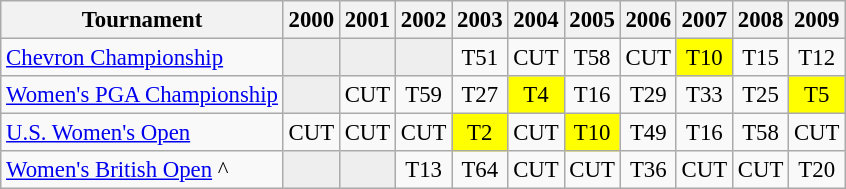<table class="wikitable" style="font-size:95%;text-align:center;">
<tr>
<th>Tournament</th>
<th>2000</th>
<th>2001</th>
<th>2002</th>
<th>2003</th>
<th>2004</th>
<th>2005</th>
<th>2006</th>
<th>2007</th>
<th>2008</th>
<th>2009</th>
</tr>
<tr>
<td align=left><a href='#'>Chevron Championship</a></td>
<td style="background:#eeeeee;"></td>
<td style="background:#eeeeee;"></td>
<td style="background:#eeeeee;"></td>
<td>T51</td>
<td>CUT</td>
<td>T58</td>
<td>CUT</td>
<td style="background:yellow;">T10</td>
<td>T15</td>
<td>T12</td>
</tr>
<tr>
<td align=left><a href='#'>Women's PGA Championship</a></td>
<td style="background:#eeeeee;"></td>
<td>CUT</td>
<td>T59</td>
<td>T27</td>
<td style="background:yellow;">T4</td>
<td>T16</td>
<td>T29</td>
<td>T33</td>
<td>T25</td>
<td style="background:yellow;">T5</td>
</tr>
<tr>
<td align=left><a href='#'>U.S. Women's Open</a></td>
<td>CUT</td>
<td>CUT</td>
<td>CUT</td>
<td style="background:yellow;">T2</td>
<td>CUT</td>
<td style="background:yellow;">T10</td>
<td>T49</td>
<td>T16</td>
<td>T58</td>
<td>CUT</td>
</tr>
<tr>
<td align=left><a href='#'>Women's British Open</a> ^</td>
<td style="background:#eeeeee;"></td>
<td style="background:#eeeeee;"></td>
<td>T13</td>
<td>T64</td>
<td>CUT</td>
<td>CUT</td>
<td>T36</td>
<td>CUT</td>
<td>CUT</td>
<td>T20</td>
</tr>
</table>
